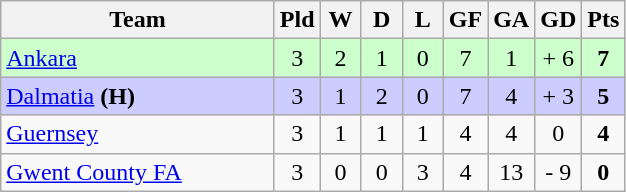<table class="wikitable" style="text-align:center;">
<tr>
<th width=175>Team</th>
<th width=20 abbr="Played">Pld</th>
<th width=20 abbr="Won">W</th>
<th width=20 abbr="Drawn">D</th>
<th width=20 abbr="Lost">L</th>
<th width=20 abbr="Goals for">GF</th>
<th width=20 abbr="Goals against">GA</th>
<th width=20 abbr="Goal difference">GD</th>
<th width=20 abbr="Points">Pts</th>
</tr>
<tr bgcolor="#ccffcc">
<td align=left> <a href='#'>Ankara</a></td>
<td>3</td>
<td>2</td>
<td>1</td>
<td>0</td>
<td>7</td>
<td>1</td>
<td>+ 6</td>
<td><strong>7</strong></td>
</tr>
<tr bgcolor="#ccccff">
<td align=left> <a href='#'>Dalmatia</a> <strong>(H)</strong></td>
<td>3</td>
<td>1</td>
<td>2</td>
<td>0</td>
<td>7</td>
<td>4</td>
<td>+ 3</td>
<td><strong>5</strong></td>
</tr>
<tr>
<td align=left> <a href='#'>Guernsey</a></td>
<td>3</td>
<td>1</td>
<td>1</td>
<td>1</td>
<td>4</td>
<td>4</td>
<td>0</td>
<td><strong>4</strong></td>
</tr>
<tr>
<td align=left> <a href='#'>Gwent County FA</a></td>
<td>3</td>
<td>0</td>
<td>0</td>
<td>3</td>
<td>4</td>
<td>13</td>
<td>- 9</td>
<td><strong>0</strong></td>
</tr>
</table>
